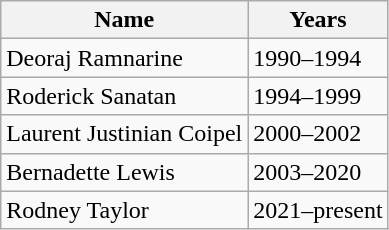<table class="wikitable">
<tr>
<th>Name</th>
<th>Years</th>
</tr>
<tr>
<td>Deoraj Ramnarine</td>
<td>1990–1994</td>
</tr>
<tr>
<td>Roderick Sanatan</td>
<td>1994–1999</td>
</tr>
<tr>
<td>Laurent Justinian Coipel</td>
<td>2000–2002</td>
</tr>
<tr>
<td>Bernadette Lewis</td>
<td>2003–2020</td>
</tr>
<tr>
<td>Rodney Taylor</td>
<td>2021–present</td>
</tr>
</table>
